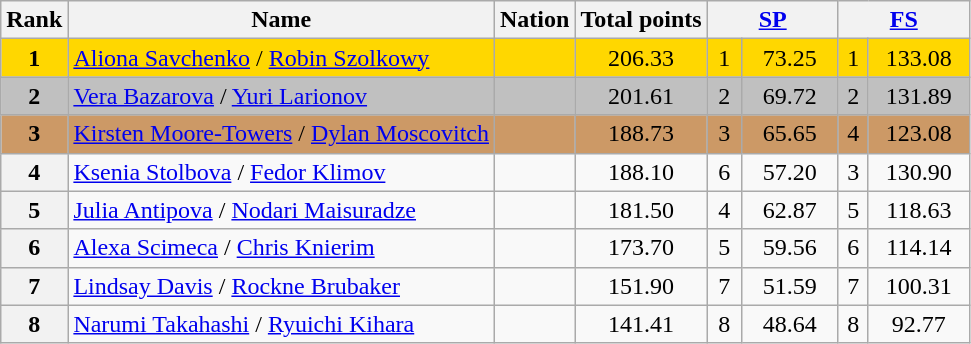<table class="wikitable sortable">
<tr>
<th>Rank</th>
<th>Name</th>
<th>Nation</th>
<th>Total points</th>
<th colspan="2" width="80px"><a href='#'>SP</a></th>
<th colspan="2" width="80px"><a href='#'>FS</a></th>
</tr>
<tr bgcolor="gold">
<td align="center"><strong>1</strong></td>
<td><a href='#'>Aliona Savchenko</a> / <a href='#'>Robin Szolkowy</a></td>
<td></td>
<td align="center">206.33</td>
<td align="center">1</td>
<td align="center">73.25</td>
<td align="center">1</td>
<td align="center">133.08</td>
</tr>
<tr bgcolor="silver">
<td align="center"><strong>2</strong></td>
<td><a href='#'>Vera Bazarova</a> / <a href='#'>Yuri Larionov</a></td>
<td></td>
<td align="center">201.61</td>
<td align="center">2</td>
<td align="center">69.72</td>
<td align="center">2</td>
<td align="center">131.89</td>
</tr>
<tr bgcolor="cc9966">
<td align="center"><strong>3</strong></td>
<td><a href='#'>Kirsten Moore-Towers</a> / <a href='#'>Dylan Moscovitch</a></td>
<td></td>
<td align="center">188.73</td>
<td align="center">3</td>
<td align="center">65.65</td>
<td align="center">4</td>
<td align="center">123.08</td>
</tr>
<tr>
<th>4</th>
<td><a href='#'>Ksenia Stolbova</a> / <a href='#'>Fedor Klimov</a></td>
<td></td>
<td align="center">188.10</td>
<td align="center">6</td>
<td align="center">57.20</td>
<td align="center">3</td>
<td align="center">130.90</td>
</tr>
<tr>
<th>5</th>
<td><a href='#'>Julia Antipova</a> / <a href='#'>Nodari Maisuradze</a></td>
<td></td>
<td align="center">181.50</td>
<td align="center">4</td>
<td align="center">62.87</td>
<td align="center">5</td>
<td align="center">118.63</td>
</tr>
<tr>
<th>6</th>
<td><a href='#'>Alexa Scimeca</a> / <a href='#'>Chris Knierim</a></td>
<td></td>
<td align="center">173.70</td>
<td align="center">5</td>
<td align="center">59.56</td>
<td align="center">6</td>
<td align="center">114.14</td>
</tr>
<tr>
<th>7</th>
<td><a href='#'>Lindsay Davis</a> / <a href='#'>Rockne Brubaker</a></td>
<td></td>
<td align="center">151.90</td>
<td align="center">7</td>
<td align="center">51.59</td>
<td align="center">7</td>
<td align="center">100.31</td>
</tr>
<tr>
<th>8</th>
<td><a href='#'>Narumi Takahashi</a> / <a href='#'>Ryuichi Kihara</a></td>
<td></td>
<td align="center">141.41</td>
<td align="center">8</td>
<td align="center">48.64</td>
<td align="center">8</td>
<td align="center">92.77</td>
</tr>
</table>
